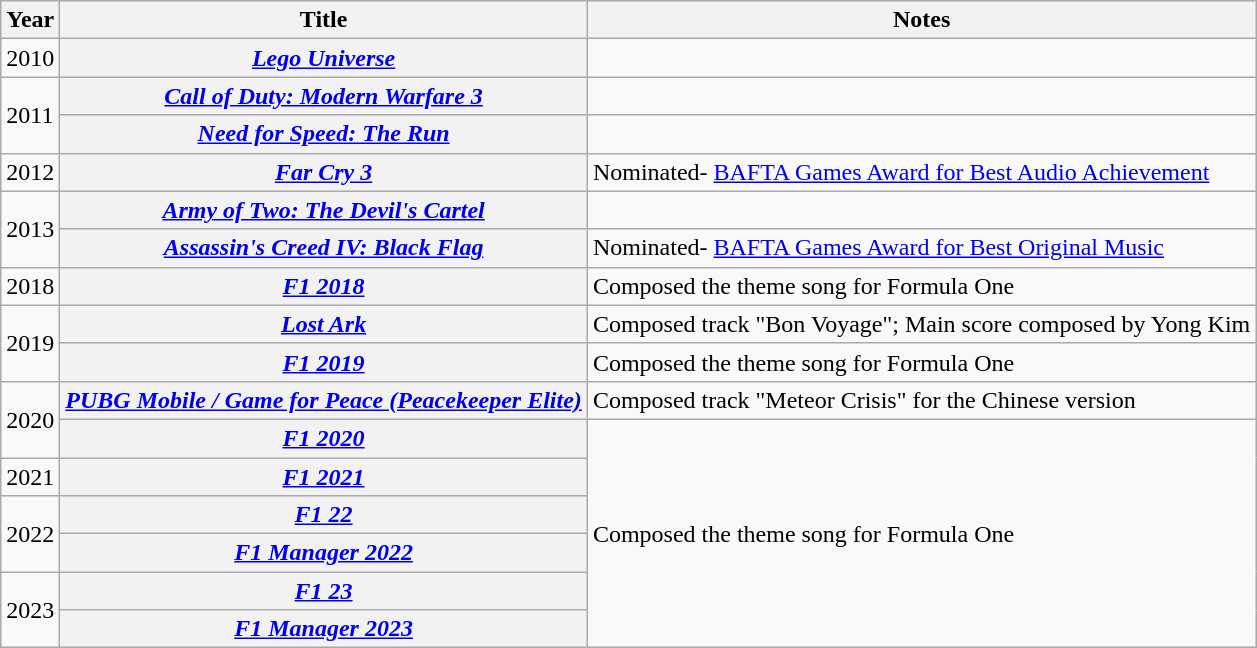<table class="wikitable plainrowheaders">
<tr>
<th>Year</th>
<th>Title</th>
<th>Notes</th>
</tr>
<tr>
<td>2010</td>
<th scope="row" style="text-align:center;"><em><a href='#'>Lego Universe</a></em></th>
<td></td>
</tr>
<tr>
<td rowspan="2">2011</td>
<th scope="row" style="text-align:center;"><em><a href='#'>Call of Duty: Modern Warfare 3</a></em></th>
<td></td>
</tr>
<tr>
<th scope="row" style="text-align:center;"><em><a href='#'>Need for Speed: The Run</a></em></th>
<td></td>
</tr>
<tr>
<td>2012</td>
<th scope="row" style="text-align:center;"><em><a href='#'>Far Cry 3</a></em></th>
<td>Nominated- <a href='#'>BAFTA Games Award for Best Audio Achievement</a></td>
</tr>
<tr>
<td rowspan="2">2013</td>
<th scope="row" style="text-align:center;"><em><a href='#'>Army of Two: The Devil's Cartel</a></em></th>
<td></td>
</tr>
<tr>
<th scope="row" style="text-align:center;"><em><a href='#'>Assassin's Creed IV: Black Flag</a></em></th>
<td>Nominated- <a href='#'>BAFTA Games Award for Best Original Music</a></td>
</tr>
<tr>
<td>2018</td>
<th scope="row" style="text-align:center;"><em><a href='#'>F1 2018</a></em></th>
<td>Composed the theme song for Formula One</td>
</tr>
<tr>
<td rowspan="2">2019</td>
<th scope="row" style="text-align:center;"><em><a href='#'>Lost Ark</a></em></th>
<td>Composed track "Bon Voyage"; Main score composed by Yong Kim</td>
</tr>
<tr>
<th scope="row" style="text-align:center;"><em><a href='#'>F1 2019</a></em></th>
<td>Composed the theme song for Formula One</td>
</tr>
<tr>
<td rowspan="2">2020</td>
<th scope="row" style="text-align:center;"><em><a href='#'>PUBG Mobile / Game for Peace (Peacekeeper Elite)</a></em></th>
<td>Composed track "Meteor Crisis" for the Chinese version</td>
</tr>
<tr>
<th scope="row" style="text-align:center;"><em><a href='#'>F1 2020</a></em></th>
<td rowspan=6>Composed the theme song for Formula One</td>
</tr>
<tr>
<td>2021</td>
<th scope="row" style="text-align:center;"><em><a href='#'>F1 2021</a></em></th>
</tr>
<tr>
<td rowspan="2">2022</td>
<th scope="row" style="text-align:center;"><em><a href='#'>F1 22</a></em></th>
</tr>
<tr>
<th scope="row" style="text-align:center;"><em><a href='#'>F1 Manager 2022</a></em></th>
</tr>
<tr>
<td rowspan="2">2023</td>
<th scope="row" style="text-align:center;"><em><a href='#'>F1 23</a></em></th>
</tr>
<tr>
<th scope="row" style="text-align:center;"><em><a href='#'>F1 Manager 2023</a></em></th>
</tr>
</table>
